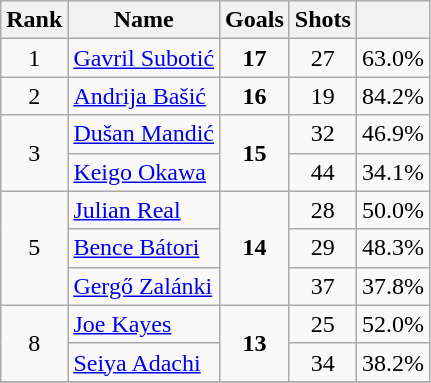<table class="wikitable sortable" style="text-align: center;">
<tr>
<th>Rank</th>
<th>Name</th>
<th>Goals</th>
<th>Shots</th>
<th></th>
</tr>
<tr>
<td>1</td>
<td align="left"> <a href='#'>Gavril Subotić</a></td>
<td><strong>17</strong></td>
<td>27</td>
<td>63.0%</td>
</tr>
<tr>
<td>2</td>
<td align="left"> <a href='#'>Andrija Bašić</a></td>
<td><strong>16</strong></td>
<td>19</td>
<td>84.2%</td>
</tr>
<tr>
<td rowspan=2>3</td>
<td align="left"> <a href='#'>Dušan Mandić</a></td>
<td rowspan=2><strong>15</strong></td>
<td>32</td>
<td>46.9%</td>
</tr>
<tr>
<td align="left"> <a href='#'>Keigo Okawa</a></td>
<td>44</td>
<td>34.1%</td>
</tr>
<tr>
<td rowspan=3>5</td>
<td align="left"> <a href='#'>Julian Real</a></td>
<td rowspan=3><strong>14</strong></td>
<td>28</td>
<td>50.0%</td>
</tr>
<tr>
<td align="left"> <a href='#'>Bence Bátori</a></td>
<td>29</td>
<td>48.3%</td>
</tr>
<tr>
<td align="left"> <a href='#'>Gergő Zalánki</a></td>
<td>37</td>
<td>37.8%</td>
</tr>
<tr>
<td rowspan=2>8</td>
<td align="left"> <a href='#'>Joe Kayes</a></td>
<td rowspan=2><strong>13</strong></td>
<td>25</td>
<td>52.0%</td>
</tr>
<tr>
<td align="left"> <a href='#'>Seiya Adachi</a></td>
<td>34</td>
<td>38.2%</td>
</tr>
<tr>
</tr>
</table>
